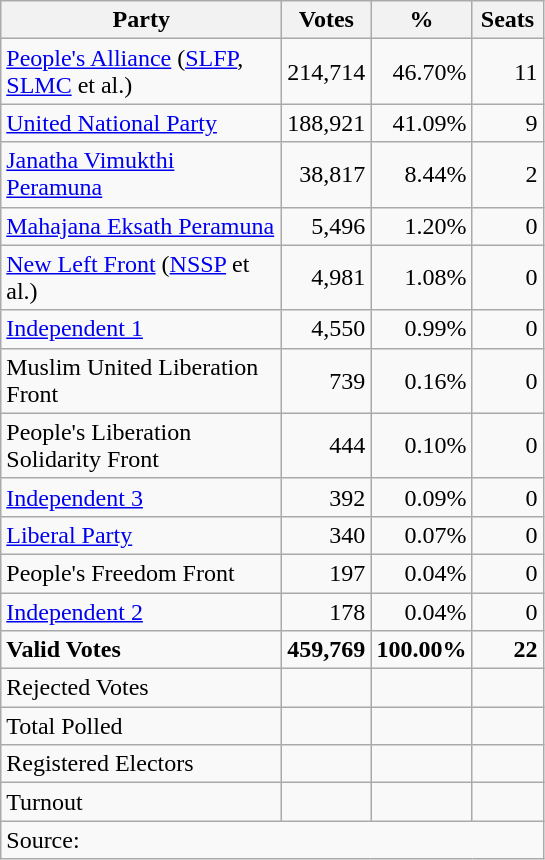<table class="wikitable" border="1" style="text-align:right;">
<tr>
<th align="left" width="180">Party</th>
<th align="center" width="50">Votes</th>
<th align="center" width="50">%</th>
<th align="center" width="40">Seats</th>
</tr>
<tr>
<td align="left"><a href='#'>People's Alliance</a> (<a href='#'>SLFP</a>, <a href='#'>SLMC</a> et al.)</td>
<td>214,714</td>
<td>46.70%</td>
<td>11</td>
</tr>
<tr>
<td align="left"><a href='#'>United National Party</a></td>
<td>188,921</td>
<td>41.09%</td>
<td>9</td>
</tr>
<tr>
<td align="left"><a href='#'>Janatha Vimukthi Peramuna</a></td>
<td>38,817</td>
<td>8.44%</td>
<td>2</td>
</tr>
<tr>
<td align="left"><a href='#'>Mahajana Eksath Peramuna</a></td>
<td>5,496</td>
<td>1.20%</td>
<td>0</td>
</tr>
<tr>
<td align="left"><a href='#'>New Left Front</a> (<a href='#'>NSSP</a> et al.)</td>
<td>4,981</td>
<td>1.08%</td>
<td>0</td>
</tr>
<tr>
<td align="left"><a href='#'>Independent 1</a></td>
<td>4,550</td>
<td>0.99%</td>
<td>0</td>
</tr>
<tr>
<td align="left">Muslim United Liberation Front</td>
<td>739</td>
<td>0.16%</td>
<td>0</td>
</tr>
<tr>
<td align="left">People's Liberation Solidarity Front</td>
<td>444</td>
<td>0.10%</td>
<td>0</td>
</tr>
<tr>
<td align="left"><a href='#'>Independent 3</a></td>
<td>392</td>
<td>0.09%</td>
<td>0</td>
</tr>
<tr>
<td align="left"><a href='#'>Liberal Party</a></td>
<td>340</td>
<td>0.07%</td>
<td>0</td>
</tr>
<tr>
<td align="left">People's Freedom Front</td>
<td>197</td>
<td>0.04%</td>
<td>0</td>
</tr>
<tr>
<td align="left"><a href='#'>Independent 2</a></td>
<td>178</td>
<td>0.04%</td>
<td>0</td>
</tr>
<tr>
<td align="left"><strong>Valid Votes</strong></td>
<td><strong>459,769</strong></td>
<td><strong>100.00%</strong></td>
<td><strong>22</strong></td>
</tr>
<tr>
<td align="left">Rejected Votes</td>
<td></td>
<td></td>
<td></td>
</tr>
<tr>
<td align="left">Total Polled</td>
<td></td>
<td></td>
<td></td>
</tr>
<tr>
<td align="left">Registered Electors</td>
<td></td>
<td></td>
<td></td>
</tr>
<tr>
<td align="left">Turnout</td>
<td></td>
<td></td>
<td></td>
</tr>
<tr>
<td colspan="4" align="left">Source:</td>
</tr>
</table>
